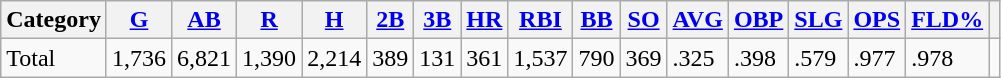<table class="wikitable">
<tr>
<th>Category</th>
<th><a href='#'>G</a></th>
<th><a href='#'>AB</a></th>
<th><a href='#'>R</a></th>
<th><a href='#'>H</a></th>
<th><a href='#'>2B</a></th>
<th><a href='#'>3B</a></th>
<th><a href='#'>HR</a></th>
<th><a href='#'>RBI</a></th>
<th><a href='#'>BB</a></th>
<th><a href='#'>SO</a></th>
<th><a href='#'>AVG</a></th>
<th><a href='#'>OBP</a></th>
<th><a href='#'>SLG</a></th>
<th><a href='#'>OPS</a></th>
<th><a href='#'>FLD%</a></th>
<th></th>
</tr>
<tr>
<td>Total</td>
<td>1,736</td>
<td>6,821</td>
<td>1,390</td>
<td>2,214</td>
<td>389</td>
<td>131</td>
<td>361</td>
<td>1,537</td>
<td>790</td>
<td>369</td>
<td>.325</td>
<td>.398</td>
<td>.579</td>
<td>.977</td>
<td>.978</td>
<td></td>
</tr>
</table>
